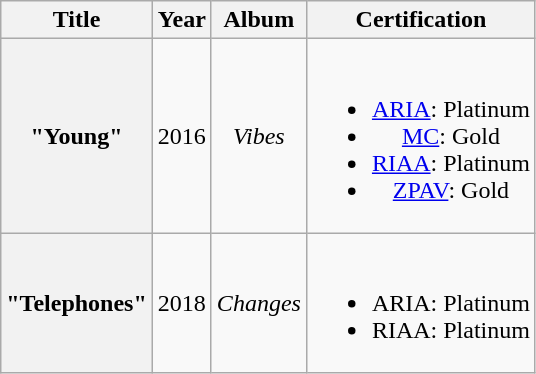<table class="wikitable plainrowheaders" style="text-align:center;">
<tr>
<th rowspan="1">Title</th>
<th rowspan="1">Year</th>
<th rowspan="1">Album</th>
<th colspan="1">Certification</th>
</tr>
<tr>
<th scope="row">"Young"</th>
<td>2016</td>
<td><em>Vibes</em></td>
<td><br><ul><li><a href='#'>ARIA</a>: Platinum</li><li><a href='#'>MC</a>: Gold</li><li><a href='#'>RIAA</a>: Platinum</li><li><a href='#'>ZPAV</a>: Gold</li></ul></td>
</tr>
<tr>
<th scope="row">"Telephones"</th>
<td>2018</td>
<td><em>Changes</em></td>
<td><br><ul><li>ARIA: Platinum</li><li>RIAA: Platinum</li></ul></td>
</tr>
</table>
